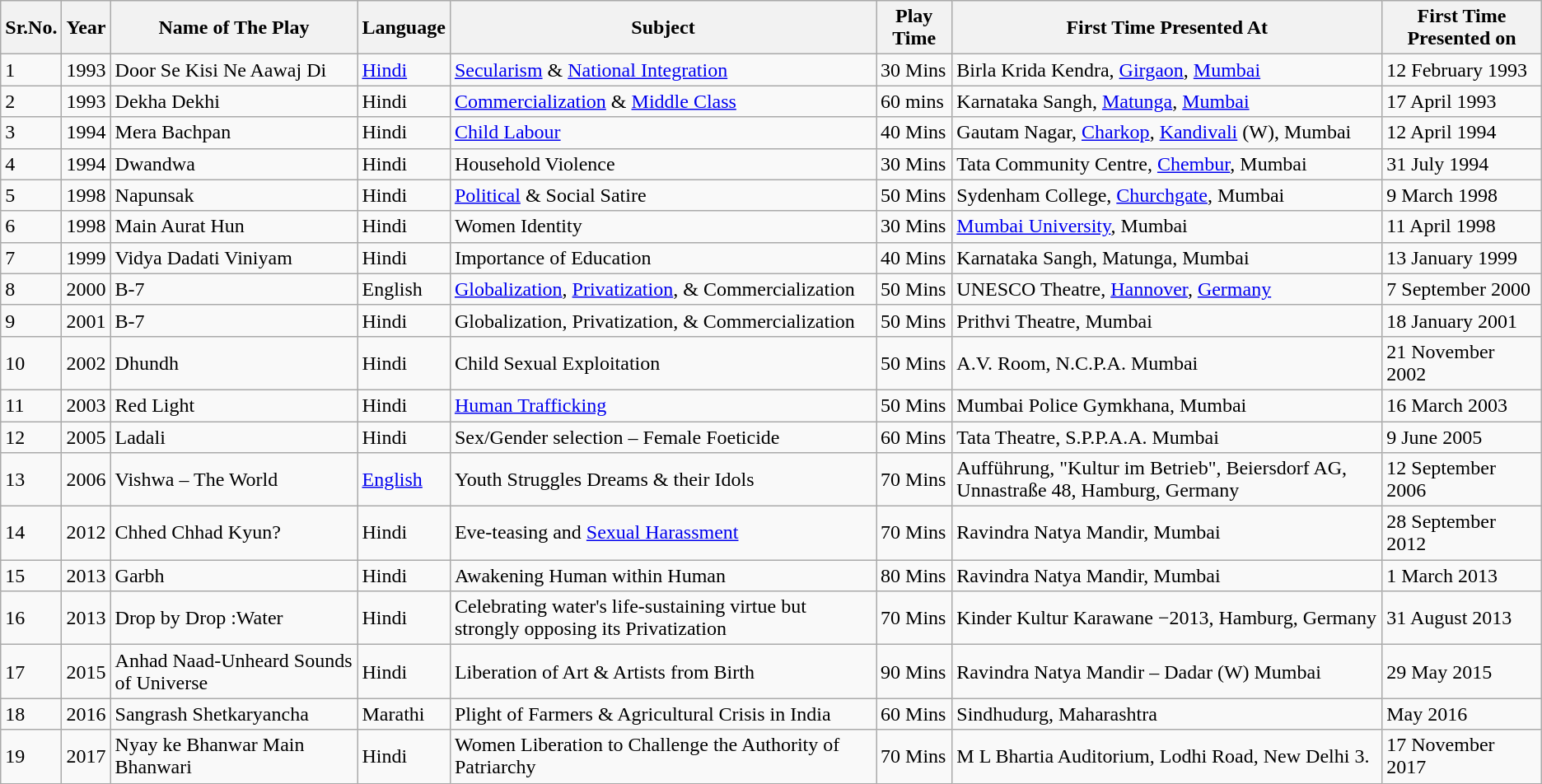<table class="wikitable sortable">
<tr>
<th>Sr.No.</th>
<th>Year</th>
<th>Name of The Play</th>
<th>Language</th>
<th>Subject</th>
<th>Play Time</th>
<th>First Time Presented At</th>
<th>First Time Presented on</th>
</tr>
<tr>
<td>1</td>
<td>1993</td>
<td>Door Se Kisi Ne Aawaj Di</td>
<td><a href='#'>Hindi</a></td>
<td><a href='#'>Secularism</a> & <a href='#'>National Integration</a></td>
<td>30 Mins</td>
<td>Birla Krida Kendra, <a href='#'>Girgaon</a>, <a href='#'>Mumbai</a></td>
<td>12 February 1993</td>
</tr>
<tr>
<td>2</td>
<td>1993</td>
<td>Dekha Dekhi</td>
<td>Hindi</td>
<td><a href='#'>Commercialization</a> & <a href='#'>Middle Class</a></td>
<td>60 mins</td>
<td>Karnataka Sangh, <a href='#'>Matunga</a>, <a href='#'>Mumbai</a></td>
<td>17 April 1993</td>
</tr>
<tr>
<td>3</td>
<td>1994</td>
<td>Mera Bachpan</td>
<td>Hindi</td>
<td><a href='#'>Child Labour</a></td>
<td>40 Mins</td>
<td>Gautam Nagar, <a href='#'>Charkop</a>, <a href='#'>Kandivali</a> (W), Mumbai</td>
<td>12 April 1994</td>
</tr>
<tr>
<td>4</td>
<td>1994</td>
<td>Dwandwa</td>
<td>Hindi</td>
<td>Household Violence</td>
<td>30 Mins</td>
<td>Tata Community Centre, <a href='#'>Chembur</a>, Mumbai</td>
<td>31 July 1994</td>
</tr>
<tr>
<td>5</td>
<td>1998</td>
<td>Napunsak</td>
<td>Hindi</td>
<td><a href='#'>Political</a> & Social Satire</td>
<td>50 Mins</td>
<td>Sydenham College, <a href='#'>Churchgate</a>, Mumbai</td>
<td>9 March 1998</td>
</tr>
<tr>
<td>6</td>
<td>1998</td>
<td>Main Aurat Hun</td>
<td>Hindi</td>
<td>Women Identity</td>
<td>30 Mins</td>
<td><a href='#'>Mumbai University</a>, Mumbai</td>
<td>11 April 1998</td>
</tr>
<tr>
<td>7</td>
<td>1999</td>
<td>Vidya Dadati Viniyam</td>
<td>Hindi</td>
<td>Importance of Education</td>
<td>40 Mins</td>
<td>Karnataka Sangh, Matunga, Mumbai</td>
<td>13 January 1999</td>
</tr>
<tr>
<td>8</td>
<td>2000</td>
<td>B-7</td>
<td>English</td>
<td><a href='#'>Globalization</a>, <a href='#'>Privatization</a>, & Commercialization</td>
<td>50 Mins</td>
<td>UNESCO Theatre, <a href='#'>Hannover</a>, <a href='#'>Germany</a></td>
<td>7 September 2000</td>
</tr>
<tr>
<td>9</td>
<td>2001</td>
<td>B-7</td>
<td>Hindi</td>
<td>Globalization, Privatization, & Commercialization</td>
<td>50 Mins</td>
<td>Prithvi Theatre, Mumbai</td>
<td>18 January 2001</td>
</tr>
<tr>
<td>10</td>
<td>2002</td>
<td>Dhundh</td>
<td>Hindi</td>
<td>Child Sexual Exploitation</td>
<td>50 Mins</td>
<td>A.V. Room, N.C.P.A. Mumbai</td>
<td>21 November 2002</td>
</tr>
<tr>
<td>11</td>
<td>2003</td>
<td>Red Light</td>
<td>Hindi</td>
<td><a href='#'>Human Trafficking</a></td>
<td>50 Mins</td>
<td>Mumbai Police Gymkhana, Mumbai</td>
<td>16 March 2003</td>
</tr>
<tr>
<td>12</td>
<td>2005</td>
<td>Ladali</td>
<td>Hindi</td>
<td>Sex/Gender selection – Female Foeticide</td>
<td>60 Mins</td>
<td>Tata Theatre, S.P.P.A.A. Mumbai</td>
<td>9 June 2005</td>
</tr>
<tr>
<td>13</td>
<td>2006</td>
<td>Vishwa – The World</td>
<td><a href='#'>English</a></td>
<td>Youth Struggles Dreams & their Idols</td>
<td>70 Mins</td>
<td>Aufführung, "Kultur im Betrieb", Beiersdorf AG, Unnastraße 48, Hamburg, Germany</td>
<td>12 September 2006</td>
</tr>
<tr>
<td>14</td>
<td>2012</td>
<td>Chhed Chhad Kyun?</td>
<td>Hindi</td>
<td>Eve-teasing and <a href='#'>Sexual Harassment</a></td>
<td>70 Mins</td>
<td>Ravindra Natya Mandir, Mumbai</td>
<td>28 September 2012</td>
</tr>
<tr>
<td>15</td>
<td>2013</td>
<td>Garbh</td>
<td>Hindi</td>
<td>Awakening Human within Human</td>
<td>80 Mins</td>
<td>Ravindra Natya Mandir, Mumbai</td>
<td>1 March 2013</td>
</tr>
<tr>
<td>16</td>
<td>2013</td>
<td>Drop by Drop :Water</td>
<td>Hindi</td>
<td>Celebrating water's life-sustaining virtue but strongly opposing its Privatization</td>
<td>70 Mins</td>
<td>Kinder Kultur Karawane −2013, Hamburg, Germany</td>
<td>31 August 2013</td>
</tr>
<tr>
<td>17</td>
<td>2015</td>
<td>Anhad Naad-Unheard Sounds of Universe</td>
<td>Hindi</td>
<td>Liberation of Art & Artists from Birth</td>
<td>90 Mins</td>
<td>Ravindra Natya Mandir – Dadar (W) Mumbai</td>
<td>29 May 2015</td>
</tr>
<tr>
<td>18</td>
<td>2016</td>
<td>Sangrash Shetkaryancha</td>
<td>Marathi</td>
<td>Plight of Farmers & Agricultural Crisis in India</td>
<td>60 Mins</td>
<td>Sindhudurg, Maharashtra</td>
<td>May 2016</td>
</tr>
<tr>
<td>19</td>
<td>2017</td>
<td>Nyay ke Bhanwar Main Bhanwari</td>
<td>Hindi</td>
<td>Women Liberation to Challenge the Authority of Patriarchy</td>
<td>70 Mins</td>
<td>M L Bhartia Auditorium, Lodhi Road, New Delhi 3.</td>
<td>17 November 2017</td>
</tr>
</table>
